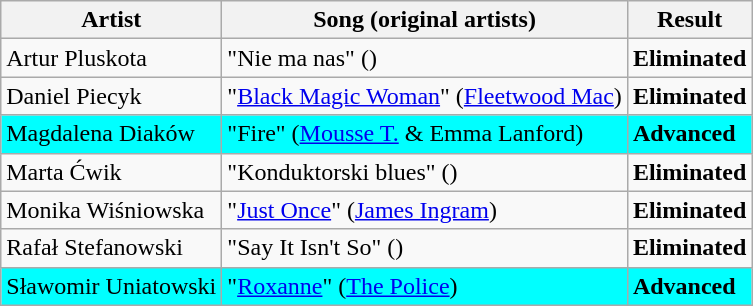<table class=wikitable>
<tr>
<th>Artist</th>
<th>Song (original artists)</th>
<th>Result</th>
</tr>
<tr>
<td>Artur Pluskota</td>
<td>"Nie ma nas" ()</td>
<td><strong>Eliminated</strong></td>
</tr>
<tr>
<td>Daniel Piecyk</td>
<td>"<a href='#'>Black Magic Woman</a>" (<a href='#'>Fleetwood Mac</a>)</td>
<td><strong>Eliminated</strong></td>
</tr>
<tr style="background:cyan;">
<td>Magdalena Diaków</td>
<td>"Fire" (<a href='#'>Mousse T.</a> & Emma Lanford)</td>
<td><strong>Advanced</strong></td>
</tr>
<tr>
<td>Marta Ćwik</td>
<td>"Konduktorski blues" ()</td>
<td><strong>Eliminated</strong></td>
</tr>
<tr>
<td>Monika Wiśniowska</td>
<td>"<a href='#'>Just Once</a>" (<a href='#'>James Ingram</a>)</td>
<td><strong>Eliminated</strong></td>
</tr>
<tr>
<td>Rafał Stefanowski</td>
<td>"Say It Isn't So" ()</td>
<td><strong>Eliminated</strong></td>
</tr>
<tr style="background:cyan;">
<td>Sławomir Uniatowski</td>
<td>"<a href='#'>Roxanne</a>" (<a href='#'>The Police</a>)</td>
<td><strong>Advanced</strong></td>
</tr>
</table>
